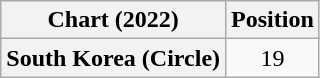<table class="wikitable plainrowheaders" style="text-align:center">
<tr>
<th scope="col">Chart (2022)</th>
<th scope="col">Position</th>
</tr>
<tr>
<th scope="row">South Korea (Circle)</th>
<td>19</td>
</tr>
</table>
